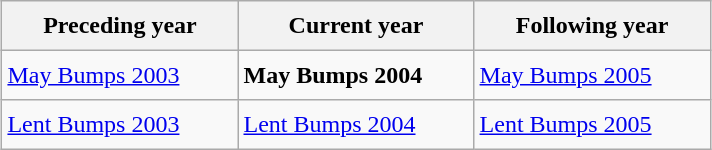<table class="wikitable" style="margin:1em auto; height:100px" align="center">
<tr>
<th width=150>Preceding year</th>
<th width=150>Current year</th>
<th width=150>Following year</th>
</tr>
<tr>
<td><a href='#'>May Bumps 2003</a></td>
<td><strong>May Bumps 2004</strong></td>
<td><a href='#'>May Bumps 2005</a></td>
</tr>
<tr>
<td><a href='#'>Lent Bumps 2003</a></td>
<td><a href='#'>Lent Bumps 2004</a></td>
<td><a href='#'>Lent Bumps 2005</a></td>
</tr>
</table>
